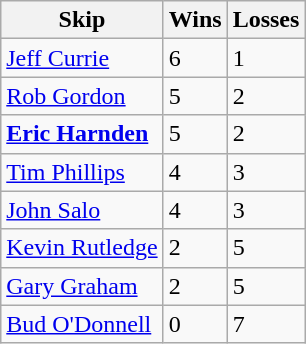<table class="wikitable">
<tr>
<th>Skip</th>
<th>Wins</th>
<th>Losses</th>
</tr>
<tr>
<td><a href='#'>Jeff Currie</a></td>
<td>6</td>
<td>1</td>
</tr>
<tr>
<td><a href='#'>Rob Gordon</a></td>
<td>5</td>
<td>2</td>
</tr>
<tr>
<td><strong><a href='#'>Eric Harnden</a></strong></td>
<td>5</td>
<td>2</td>
</tr>
<tr>
<td><a href='#'>Tim Phillips</a></td>
<td>4</td>
<td>3</td>
</tr>
<tr>
<td><a href='#'>John Salo</a></td>
<td>4</td>
<td>3</td>
</tr>
<tr>
<td><a href='#'>Kevin Rutledge</a></td>
<td>2</td>
<td>5</td>
</tr>
<tr>
<td><a href='#'>Gary Graham</a></td>
<td>2</td>
<td>5</td>
</tr>
<tr>
<td><a href='#'>Bud O'Donnell</a></td>
<td>0</td>
<td>7</td>
</tr>
</table>
